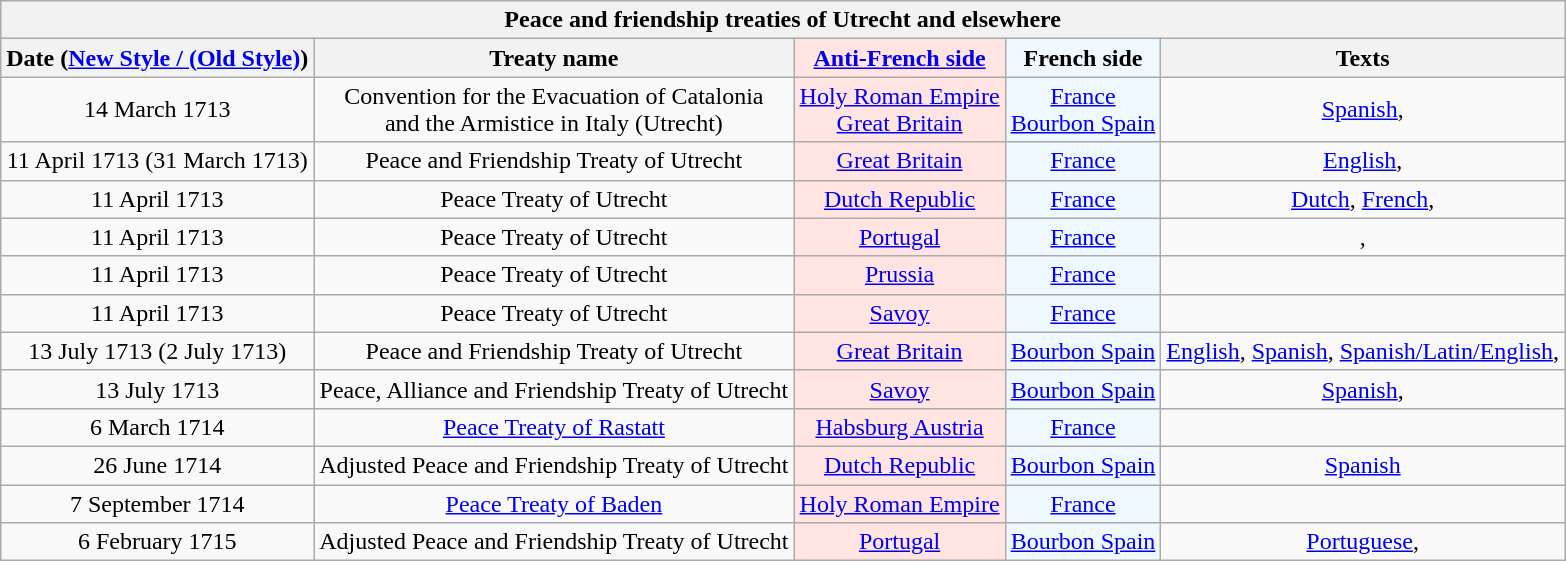<table class="wikitable" style="text-align:center;">
<tr>
<th colspan="6" align="center">Peace and friendship treaties of Utrecht and elsewhere</th>
</tr>
<tr>
<th>Date (<a href='#'>New Style / (Old Style)</a>)</th>
<th>Treaty name</th>
<th style="background-color:MistyRose;"><a href='#'>Anti-French side</a></th>
<th style="background-color:AliceBlue;">French side</th>
<th>Texts</th>
</tr>
<tr>
<td>14 March 1713</td>
<td>Convention for the Evacuation of Catalonia<br>and the Armistice in Italy (Utrecht)</td>
<td style="background-color:MistyRose;"><a href='#'>Holy Roman Empire</a><br><a href='#'>Great Britain</a></td>
<td style="background-color:AliceBlue;"><a href='#'>France</a><br><a href='#'>Bourbon Spain</a></td>
<td><a href='#'>Spanish</a>, </td>
</tr>
<tr>
<td>11 April 1713 (31 March 1713)</td>
<td>Peace and Friendship Treaty of Utrecht</td>
<td style="background-color:MistyRose;"><a href='#'>Great Britain</a></td>
<td style="background-color:AliceBlue;"><a href='#'>France</a></td>
<td><a href='#'>English</a>, </td>
</tr>
<tr>
<td>11 April 1713</td>
<td>Peace Treaty of Utrecht</td>
<td style="background-color:MistyRose;"><a href='#'>Dutch Republic</a></td>
<td style="background-color:AliceBlue;"><a href='#'>France</a></td>
<td><a href='#'>Dutch</a>, <a href='#'>French</a>, </td>
</tr>
<tr>
<td>11 April 1713</td>
<td>Peace Treaty of Utrecht</td>
<td style="background-color:MistyRose;"><a href='#'>Portugal</a></td>
<td style="background-color:AliceBlue;"><a href='#'>France</a></td>
<td>,</td>
</tr>
<tr>
<td>11 April 1713</td>
<td>Peace Treaty of Utrecht</td>
<td style="background-color:MistyRose;"><a href='#'>Prussia</a></td>
<td style="background-color:AliceBlue;"><a href='#'>France</a></td>
<td></td>
</tr>
<tr>
<td>11 April 1713</td>
<td>Peace Treaty of Utrecht</td>
<td style="background-color:MistyRose;"><a href='#'>Savoy</a></td>
<td style="background-color:AliceBlue;"><a href='#'>France</a></td>
<td></td>
</tr>
<tr>
<td>13 July 1713 (2 July 1713)</td>
<td>Peace and Friendship Treaty of Utrecht</td>
<td style="background-color:MistyRose;"><a href='#'>Great Britain</a></td>
<td style="background-color:AliceBlue;"><a href='#'>Bourbon Spain</a></td>
<td><a href='#'>English</a>, <a href='#'>Spanish</a>, <a href='#'>Spanish/Latin/English</a>, </td>
</tr>
<tr>
<td>13 July 1713</td>
<td>Peace, Alliance and Friendship Treaty of Utrecht</td>
<td style="background-color:MistyRose;"><a href='#'>Savoy</a></td>
<td style="background-color:AliceBlue;"><a href='#'>Bourbon Spain</a></td>
<td><a href='#'>Spanish</a>, </td>
</tr>
<tr>
<td>6 March 1714</td>
<td><a href='#'>Peace Treaty of Rastatt</a></td>
<td style="background-color:MistyRose;"><a href='#'>Habsburg Austria</a></td>
<td style="background-color:AliceBlue;"><a href='#'>France</a></td>
<td></td>
</tr>
<tr>
<td>26 June 1714</td>
<td>Adjusted Peace and Friendship Treaty of Utrecht</td>
<td style="background-color:MistyRose;"><a href='#'>Dutch Republic</a></td>
<td style="background-color:AliceBlue;"><a href='#'>Bourbon Spain</a></td>
<td><a href='#'>Spanish</a></td>
</tr>
<tr>
<td>7 September 1714</td>
<td><a href='#'>Peace Treaty of Baden</a></td>
<td style="background-color:MistyRose;"><a href='#'>Holy Roman Empire</a></td>
<td style="background-color:AliceBlue;"><a href='#'>France</a></td>
<td></td>
</tr>
<tr>
<td>6 February 1715</td>
<td>Adjusted Peace and Friendship Treaty of Utrecht</td>
<td style="background-color:MistyRose;"><a href='#'>Portugal</a></td>
<td style="background-color:AliceBlue;"><a href='#'>Bourbon Spain</a></td>
<td><a href='#'>Portuguese</a>, </td>
</tr>
</table>
